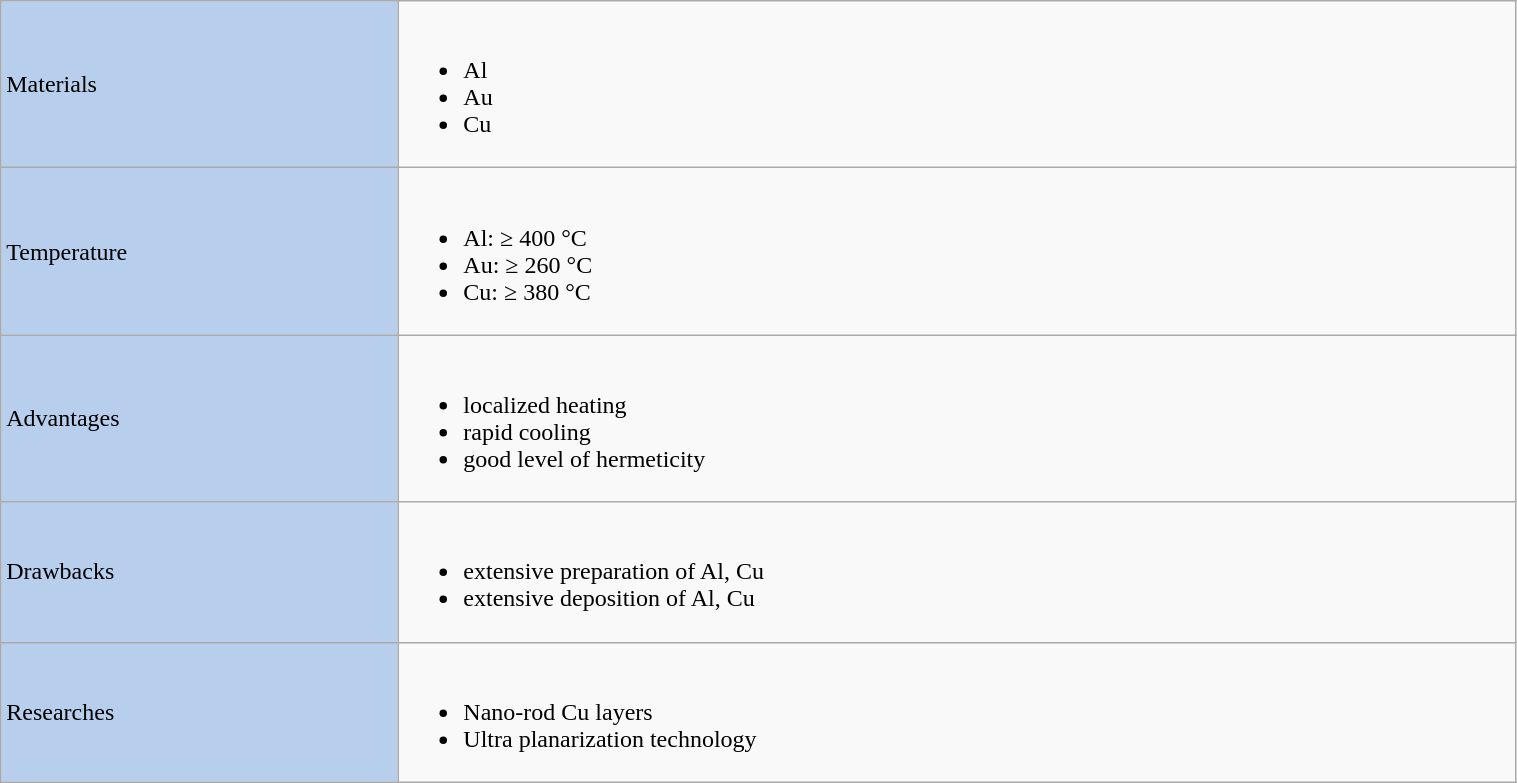<table class="wikitable" width="80%">
<tr>
<td style="background:#B7CEEC">Materials</td>
<td><br><ul><li>Al</li><li>Au</li><li>Cu</li></ul></td>
</tr>
<tr>
<td style="background:#B7CEEC">Temperature</td>
<td><br><ul><li>Al: ≥ 400 °C</li><li>Au: ≥ 260 °C</li><li>Cu: ≥ 380 °C</li></ul></td>
</tr>
<tr>
<td style="background:#B7CEEC">Advantages</td>
<td><br><ul><li>localized heating</li><li>rapid cooling</li><li>good level of hermeticity</li></ul></td>
</tr>
<tr>
<td style="background:#B7CEEC">Drawbacks</td>
<td><br><ul><li>extensive preparation of Al, Cu</li><li>extensive deposition of Al, Cu</li></ul></td>
</tr>
<tr>
<td style="background:#B7CEEC">Researches</td>
<td><br><ul><li>Nano-rod Cu layers</li><li>Ultra planarization technology</li></ul></td>
</tr>
</table>
